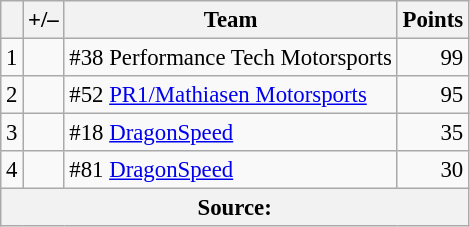<table class="wikitable" style="font-size: 95%;">
<tr>
<th scope="col"></th>
<th scope="col">+/–</th>
<th scope="col">Team</th>
<th scope="col">Points</th>
</tr>
<tr>
<td align=center>1</td>
<td align="left"></td>
<td> #38 Performance Tech Motorsports</td>
<td align=right>99</td>
</tr>
<tr>
<td align=center>2</td>
<td align="left"></td>
<td> #52 <a href='#'>PR1/Mathiasen Motorsports</a></td>
<td align=right>95</td>
</tr>
<tr>
<td align=center>3</td>
<td align="left"></td>
<td> #18 <a href='#'>DragonSpeed</a></td>
<td align=right>35</td>
</tr>
<tr>
<td align=center>4</td>
<td align="left"></td>
<td> #81 <a href='#'>DragonSpeed</a></td>
<td align=right>30</td>
</tr>
<tr>
<th colspan=5>Source:</th>
</tr>
</table>
